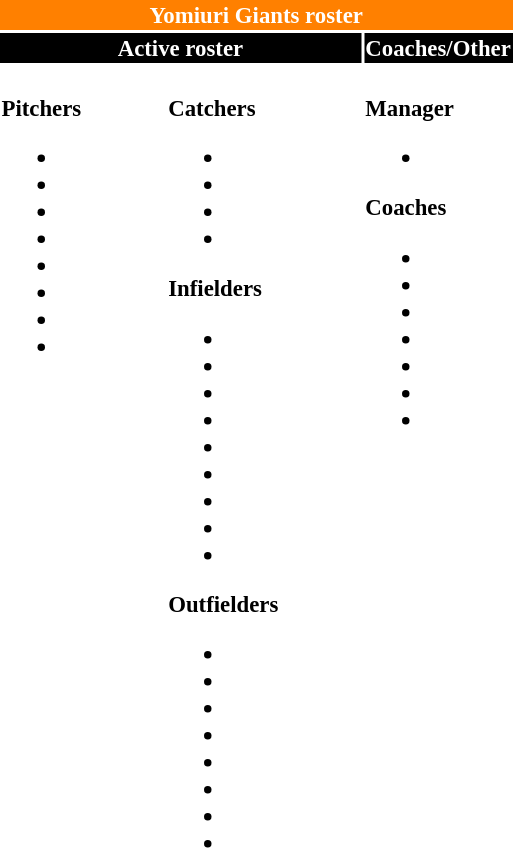<table class="toccolours" style="font-size: 95%;">
<tr>
<th colspan="10" style="background-color: #FF8000; color: #FFFFFF; text-align: center;">Yomiuri Giants roster</th>
</tr>
<tr>
<td colspan="4" style="background-color: #000000; color: #FFFFFF; text-align: center;"><strong>Active roster</strong></td>
<td colspan="1" style="background-color: #000000; color: #FFFFFF; text-align: center;"><strong>Coaches/Other</strong></td>
</tr>
<tr>
<td style="vertical-align:top;"><br><strong>Pitchers</strong><br><ul><li></li><li></li><li></li><li></li><li></li><li></li><li></li><li></li></ul></td>
<td width="50px"> </td>
<td style="vertical-align:top;"><br><strong>Catchers</strong><br><ul><li></li><li></li><li></li><li></li></ul><strong>Infielders</strong><br><ul><li></li><li></li><li></li><li></li><li></li><li></li><li></li><li></li><li></li></ul><strong>Outfielders</strong><br><ul><li></li><li></li><li></li><li></li><li></li><li></li><li></li><li></li></ul></td>
<td width="50"> </td>
<td style="vertical-align:top;"><br><strong>Manager</strong><br><ul><li></li></ul><strong>Coaches</strong><br><ul><li></li><li></li><li></li><li></li><li></li><li></li><li></li></ul></td>
</tr>
</table>
